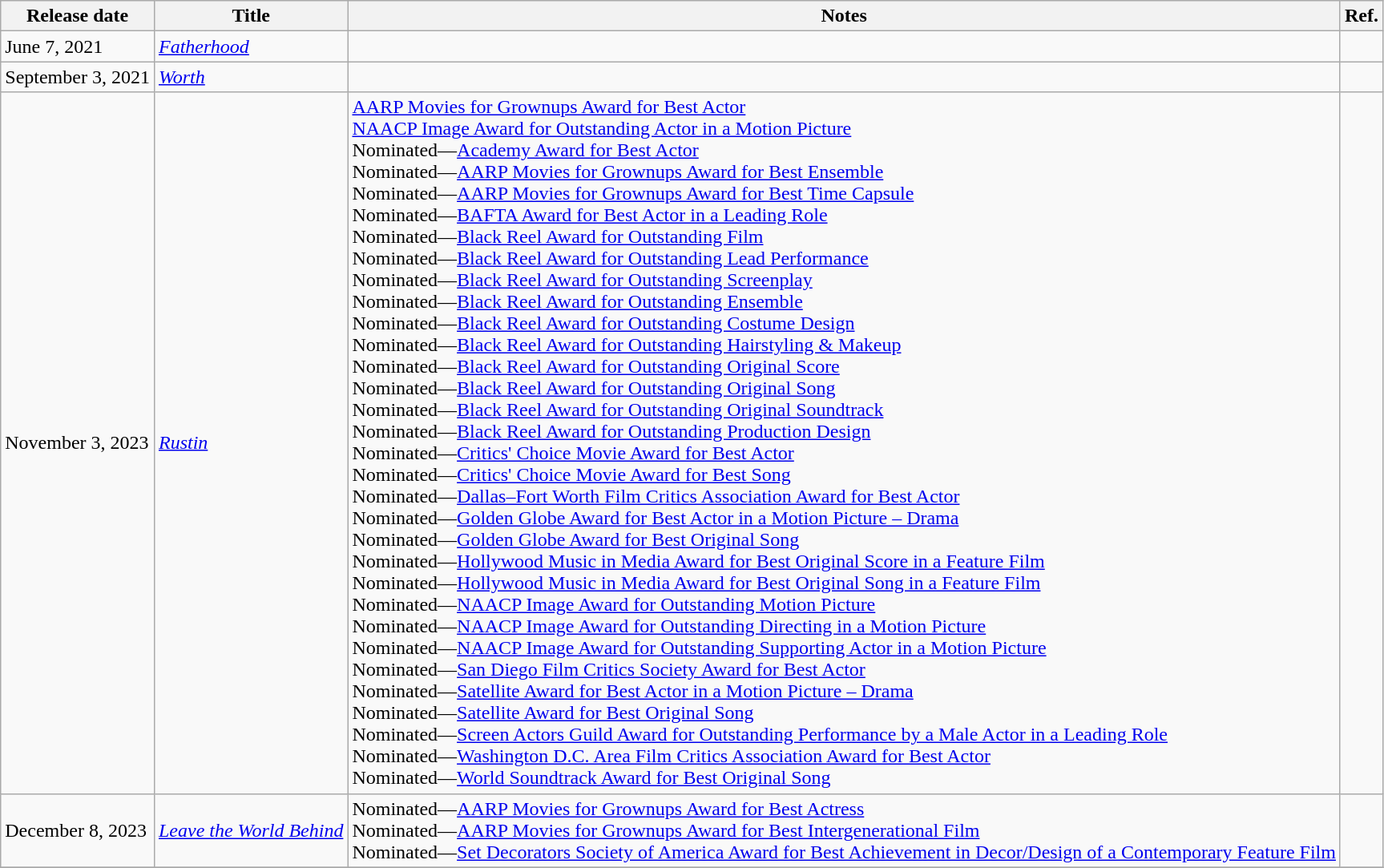<table class="wikitable sortable">
<tr>
<th>Release date</th>
<th>Title</th>
<th>Notes</th>
<th>Ref.</th>
</tr>
<tr>
<td>June 7, 2021</td>
<td><em><a href='#'>Fatherhood</a></em></td>
<td></td>
<td align="center"></td>
</tr>
<tr>
<td>September 3, 2021</td>
<td><em><a href='#'>Worth</a></em></td>
<td></td>
<td align="center"></td>
</tr>
<tr>
<td>November 3, 2023</td>
<td><em><a href='#'>Rustin</a></em></td>
<td><a href='#'>AARP Movies for Grownups Award for Best Actor</a> <br> <a href='#'>NAACP Image Award for Outstanding Actor in a Motion Picture</a> <br> Nominated—<a href='#'>Academy Award for Best Actor</a> <br> Nominated—<a href='#'>AARP Movies for Grownups Award for Best Ensemble</a> <br> Nominated—<a href='#'>AARP Movies for Grownups Award for Best Time Capsule</a> <br> Nominated—<a href='#'>BAFTA Award for Best Actor in a Leading Role</a> <br> Nominated—<a href='#'>Black Reel Award for Outstanding Film</a> <br> Nominated—<a href='#'>Black Reel Award for Outstanding Lead Performance</a> <br> Nominated—<a href='#'>Black Reel Award for Outstanding Screenplay</a> <br> Nominated—<a href='#'>Black Reel Award for Outstanding Ensemble</a> <br> Nominated—<a href='#'>Black Reel Award for Outstanding Costume Design</a> <br> Nominated—<a href='#'>Black Reel Award for Outstanding Hairstyling & Makeup</a> <br> Nominated—<a href='#'>Black Reel Award for Outstanding Original Score</a> <br> Nominated—<a href='#'>Black Reel Award for Outstanding Original Song</a> <br> Nominated—<a href='#'>Black Reel Award for Outstanding Original Soundtrack</a> <br> Nominated—<a href='#'>Black Reel Award for Outstanding Production Design</a> <br> Nominated—<a href='#'>Critics' Choice Movie Award for Best Actor</a> <br> Nominated—<a href='#'>Critics' Choice Movie Award for Best Song</a> <br> Nominated—<a href='#'>Dallas–Fort Worth Film Critics Association Award for Best Actor</a> <br> Nominated—<a href='#'>Golden Globe Award for Best Actor in a Motion Picture – Drama</a> <br> Nominated—<a href='#'>Golden Globe Award for Best Original Song</a> <br> Nominated—<a href='#'>Hollywood Music in Media Award for Best Original Score in a Feature Film</a> <br> Nominated—<a href='#'>Hollywood Music in Media Award for Best Original Song in a Feature Film</a> <br> Nominated—<a href='#'>NAACP Image Award for Outstanding Motion Picture</a> <br> Nominated—<a href='#'>NAACP Image Award for Outstanding Directing in a Motion Picture</a> <br> Nominated—<a href='#'>NAACP Image Award for Outstanding Supporting Actor in a Motion Picture</a> <br> Nominated—<a href='#'>San Diego Film Critics Society Award for Best Actor</a> <br> Nominated—<a href='#'>Satellite Award for Best Actor in a Motion Picture – Drama</a> <br> Nominated—<a href='#'>Satellite Award for Best Original Song</a> <br> Nominated—<a href='#'>Screen Actors Guild Award for Outstanding Performance by a Male Actor in a Leading Role</a> <br> Nominated—<a href='#'>Washington D.C. Area Film Critics Association Award for Best Actor</a> <br> Nominated—<a href='#'>World Soundtrack Award for Best Original Song</a></td>
<td align="center"> <br>  <br>  <br>  <br>  <br>  <br>  <br>  <br>  <br>  <br>  <br>  <br>  <br>  <br> </td>
</tr>
<tr>
<td>December 8, 2023</td>
<td><em><a href='#'>Leave the World Behind</a></em></td>
<td>Nominated—<a href='#'>AARP Movies for Grownups Award for Best Actress</a> <br> Nominated—<a href='#'>AARP Movies for Grownups Award for Best Intergenerational Film</a> <br> Nominated—<a href='#'>Set Decorators Society of America Award for Best Achievement in Decor/Design of a Contemporary Feature Film</a></td>
<td align="center"> <br> </td>
</tr>
<tr>
</tr>
</table>
